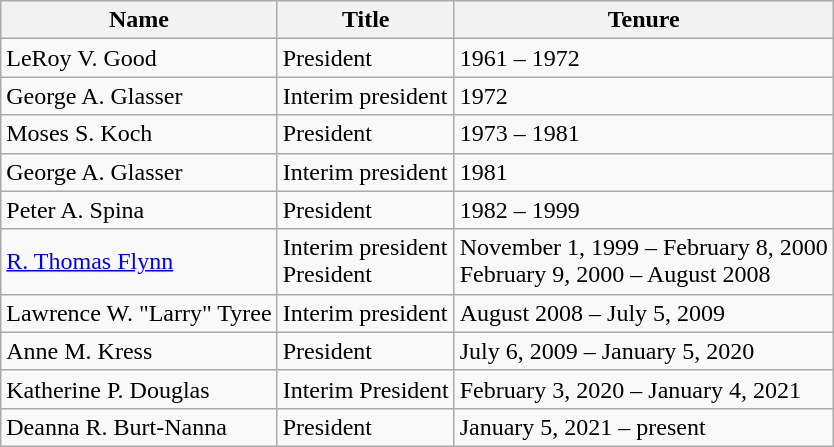<table class="wikitable">
<tr>
<th>Name</th>
<th>Title</th>
<th>Tenure</th>
</tr>
<tr>
<td>LeRoy V. Good</td>
<td>President</td>
<td>1961 – 1972</td>
</tr>
<tr>
<td>George A. Glasser</td>
<td>Interim president</td>
<td>1972</td>
</tr>
<tr>
<td>Moses S. Koch</td>
<td>President</td>
<td>1973 – 1981</td>
</tr>
<tr>
<td>George A. Glasser</td>
<td>Interim president</td>
<td>1981</td>
</tr>
<tr>
<td>Peter A. Spina</td>
<td>President</td>
<td>1982 – 1999</td>
</tr>
<tr>
<td><a href='#'>R. Thomas Flynn</a></td>
<td>Interim president<br>President</td>
<td>November 1, 1999 – February 8, 2000<br>February 9, 2000 – August 2008</td>
</tr>
<tr>
<td>Lawrence W. "Larry" Tyree</td>
<td>Interim president</td>
<td>August 2008 – July 5, 2009</td>
</tr>
<tr>
<td>Anne M. Kress</td>
<td>President</td>
<td>July 6, 2009 – January 5, 2020</td>
</tr>
<tr>
<td>Katherine P. Douglas</td>
<td>Interim President</td>
<td>February 3, 2020 – January 4, 2021 </td>
</tr>
<tr>
<td>Deanna R. Burt-Nanna</td>
<td>President</td>
<td>January 5, 2021 – present</td>
</tr>
</table>
